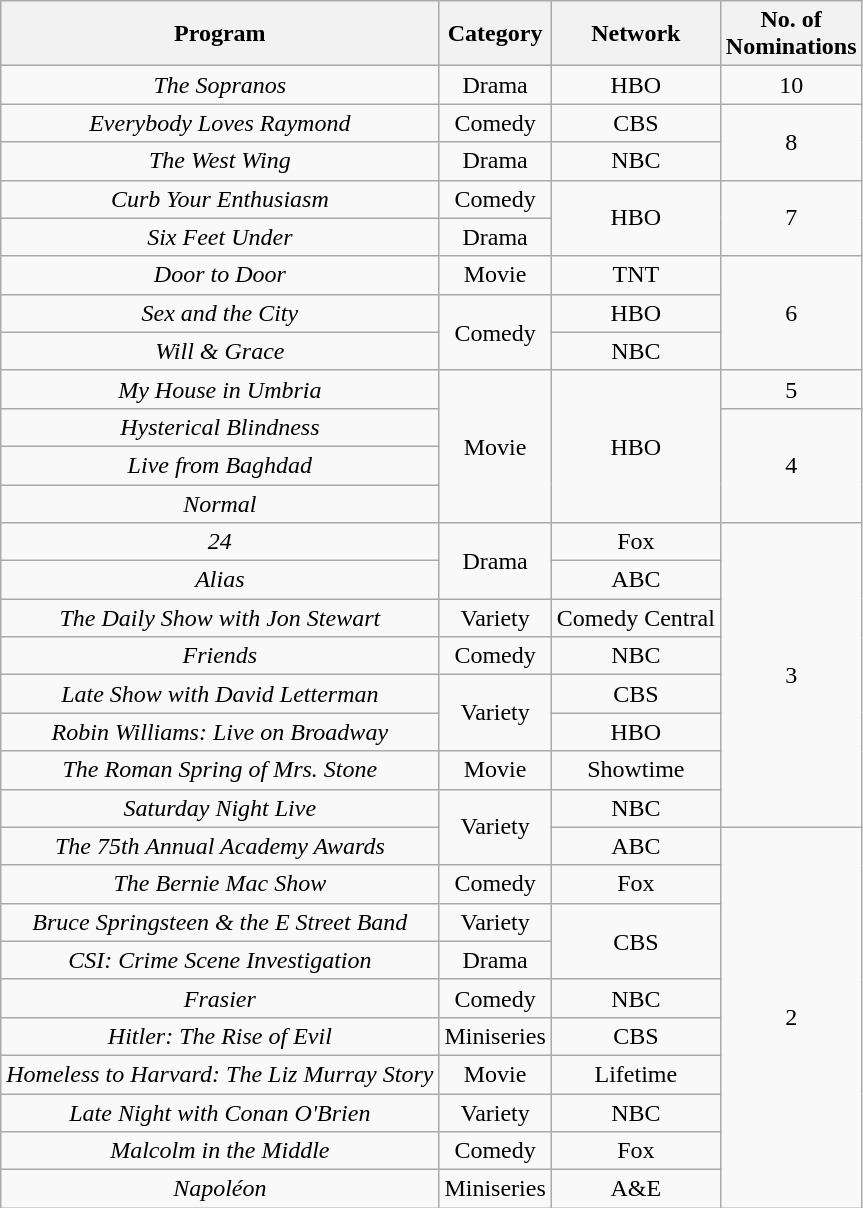<table class="wikitable">
<tr>
<th>Program</th>
<th>Category</th>
<th>Network</th>
<th>No. of<br>Nominations</th>
</tr>
<tr style="text-align:center">
<td><em>The Sopranos</em></td>
<td>Drama</td>
<td>HBO</td>
<td>10</td>
</tr>
<tr style="text-align:center">
<td><em>Everybody Loves Raymond</em></td>
<td>Comedy</td>
<td>CBS</td>
<td rowspan="2">8</td>
</tr>
<tr style="text-align:center">
<td><em>The West Wing</em></td>
<td>Drama</td>
<td>NBC</td>
</tr>
<tr style="text-align:center">
<td><em>Curb Your Enthusiasm</em></td>
<td>Comedy</td>
<td rowspan="2">HBO</td>
<td rowspan="2">7</td>
</tr>
<tr style="text-align:center">
<td><em>Six Feet Under</em></td>
<td>Drama</td>
</tr>
<tr style="text-align:center">
<td><em>Door to Door</em></td>
<td>Movie</td>
<td>TNT</td>
<td rowspan="3">6</td>
</tr>
<tr style="text-align:center">
<td><em>Sex and the City</em></td>
<td rowspan="2">Comedy</td>
<td>HBO</td>
</tr>
<tr style="text-align:center">
<td><em>Will & Grace</em></td>
<td>NBC</td>
</tr>
<tr style="text-align:center">
<td><em>My House in Umbria</em></td>
<td rowspan="4">Movie</td>
<td rowspan="4">HBO</td>
<td>5</td>
</tr>
<tr style="text-align:center">
<td><em>Hysterical Blindness</em></td>
<td rowspan="3">4</td>
</tr>
<tr style="text-align:center">
<td><em>Live from Baghdad</em></td>
</tr>
<tr style="text-align:center">
<td><em>Normal</em></td>
</tr>
<tr style="text-align:center">
<td><em>24</em></td>
<td rowspan="2">Drama</td>
<td>Fox</td>
<td rowspan="8">3</td>
</tr>
<tr style="text-align:center">
<td><em>Alias</em></td>
<td>ABC</td>
</tr>
<tr style="text-align:center">
<td><em>The Daily Show with Jon Stewart</em></td>
<td>Variety</td>
<td>Comedy Central</td>
</tr>
<tr style="text-align:center">
<td><em>Friends</em></td>
<td>Comedy</td>
<td>NBC</td>
</tr>
<tr style="text-align:center">
<td><em>Late Show with David Letterman</em></td>
<td rowspan="2">Variety</td>
<td>CBS</td>
</tr>
<tr style="text-align:center">
<td><em>Robin Williams: Live on Broadway</em></td>
<td>HBO</td>
</tr>
<tr style="text-align:center">
<td><em>The Roman Spring of Mrs. Stone</em></td>
<td>Movie</td>
<td>Showtime</td>
</tr>
<tr style="text-align:center">
<td><em>Saturday Night Live</em></td>
<td rowspan="2">Variety</td>
<td>NBC</td>
</tr>
<tr style="text-align:center">
<td><em>The 75th Annual Academy Awards</em></td>
<td>ABC</td>
<td rowspan="10">2</td>
</tr>
<tr style="text-align:center">
<td><em>The Bernie Mac Show</em></td>
<td>Comedy</td>
<td>Fox</td>
</tr>
<tr style="text-align:center">
<td><em>Bruce Springsteen & the E Street Band</em></td>
<td>Variety</td>
<td rowspan="2">CBS</td>
</tr>
<tr style="text-align:center">
<td><em>CSI: Crime Scene Investigation</em></td>
<td>Drama</td>
</tr>
<tr style="text-align:center">
<td><em>Frasier</em></td>
<td>Comedy</td>
<td>NBC</td>
</tr>
<tr style="text-align:center">
<td><em>Hitler: The Rise of Evil</em></td>
<td>Miniseries</td>
<td>CBS</td>
</tr>
<tr style="text-align:center">
<td><em>Homeless to Harvard: The Liz Murray Story</em></td>
<td>Movie</td>
<td>Lifetime</td>
</tr>
<tr style="text-align:center">
<td><em>Late Night with Conan O'Brien</em></td>
<td>Variety</td>
<td>NBC</td>
</tr>
<tr style="text-align:center">
<td><em>Malcolm in the Middle</em></td>
<td>Comedy</td>
<td>Fox</td>
</tr>
<tr style="text-align:center">
<td><em>Napoléon</em></td>
<td>Miniseries</td>
<td>A&E</td>
</tr>
</table>
